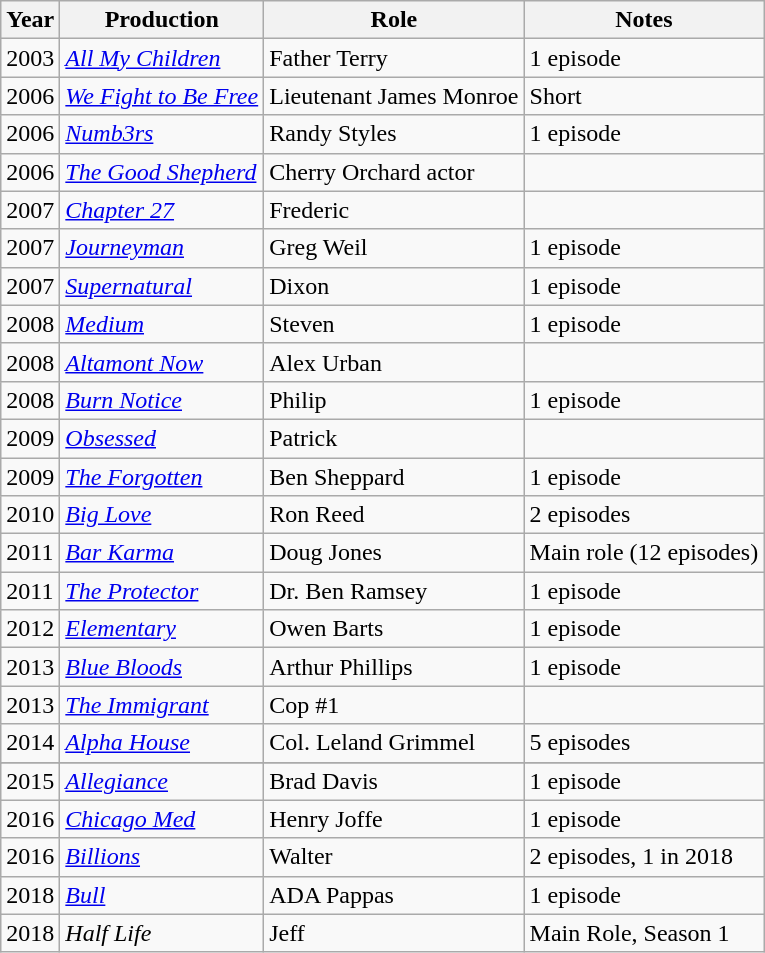<table class="wikitable">
<tr>
<th>Year</th>
<th>Production</th>
<th>Role</th>
<th>Notes</th>
</tr>
<tr>
<td>2003</td>
<td><em><a href='#'>All My Children</a></em></td>
<td>Father Terry</td>
<td>1 episode</td>
</tr>
<tr>
<td>2006</td>
<td><em><a href='#'>We Fight to Be Free</a></em></td>
<td>Lieutenant James Monroe</td>
<td>Short</td>
</tr>
<tr>
<td>2006</td>
<td><em><a href='#'>Numb3rs</a></em></td>
<td>Randy Styles</td>
<td>1 episode</td>
</tr>
<tr>
<td>2006</td>
<td><em><a href='#'>The Good Shepherd</a></em></td>
<td>Cherry Orchard actor</td>
<td></td>
</tr>
<tr>
<td>2007</td>
<td><em><a href='#'>Chapter 27</a></em></td>
<td>Frederic</td>
<td></td>
</tr>
<tr>
<td>2007</td>
<td><em><a href='#'>Journeyman</a></em></td>
<td>Greg Weil</td>
<td>1 episode</td>
</tr>
<tr>
<td>2007</td>
<td><em><a href='#'>Supernatural</a></em></td>
<td>Dixon</td>
<td>1 episode</td>
</tr>
<tr>
<td>2008</td>
<td><em><a href='#'>Medium</a></em></td>
<td>Steven</td>
<td>1 episode</td>
</tr>
<tr>
<td>2008</td>
<td><em><a href='#'>Altamont Now</a></em></td>
<td>Alex Urban</td>
<td></td>
</tr>
<tr>
<td>2008</td>
<td><em><a href='#'>Burn Notice</a></em></td>
<td>Philip</td>
<td>1 episode</td>
</tr>
<tr>
<td>2009</td>
<td><em><a href='#'>Obsessed</a></em></td>
<td>Patrick</td>
<td></td>
</tr>
<tr>
<td>2009</td>
<td><em><a href='#'>The Forgotten</a></em></td>
<td>Ben Sheppard</td>
<td>1 episode</td>
</tr>
<tr>
<td>2010</td>
<td><em><a href='#'>Big Love</a></em></td>
<td>Ron Reed</td>
<td>2 episodes</td>
</tr>
<tr>
<td>2011</td>
<td><em><a href='#'>Bar Karma</a></em></td>
<td>Doug Jones</td>
<td>Main role (12 episodes)</td>
</tr>
<tr>
<td>2011</td>
<td><em><a href='#'>The Protector</a></em></td>
<td>Dr. Ben Ramsey</td>
<td>1 episode</td>
</tr>
<tr>
<td>2012</td>
<td><a href='#'><em>Elementary</em></a></td>
<td>Owen Barts</td>
<td>1 episode</td>
</tr>
<tr>
<td>2013</td>
<td><a href='#'><em>Blue Bloods</em></a></td>
<td>Arthur Phillips</td>
<td>1 episode</td>
</tr>
<tr>
<td>2013</td>
<td><a href='#'><em>The Immigrant</em></a></td>
<td>Cop #1</td>
<td></td>
</tr>
<tr>
<td>2014</td>
<td><em><a href='#'>Alpha House</a></em></td>
<td>Col. Leland Grimmel</td>
<td>5 episodes</td>
</tr>
<tr>
</tr>
<tr>
<td>2015</td>
<td><a href='#'><em>Allegiance</em></a></td>
<td>Brad Davis</td>
<td>1 episode</td>
</tr>
<tr>
<td>2016</td>
<td><em><a href='#'>Chicago Med</a></em></td>
<td>Henry Joffe</td>
<td>1 episode</td>
</tr>
<tr>
<td>2016</td>
<td><a href='#'><em>Billions</em></a></td>
<td>Walter</td>
<td>2 episodes, 1 in 2018</td>
</tr>
<tr>
<td>2018</td>
<td><a href='#'><em>Bull</em></a></td>
<td>ADA Pappas</td>
<td>1 episode</td>
</tr>
<tr>
<td>2018</td>
<td><em>Half Life</em></td>
<td>Jeff</td>
<td>Main Role, Season 1</td>
</tr>
</table>
